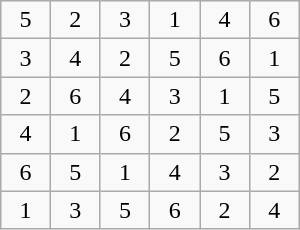<table class="wikitable" border="1" align="center" style="margin: 1em auto 1em auto; text-align:center; width:200px">
<tr>
<td>5</td>
<td>2</td>
<td>3</td>
<td>1</td>
<td>4</td>
<td>6</td>
</tr>
<tr>
<td>3</td>
<td>4</td>
<td>2</td>
<td>5</td>
<td>6</td>
<td>1</td>
</tr>
<tr>
<td>2</td>
<td>6</td>
<td>4</td>
<td>3</td>
<td>1</td>
<td>5</td>
</tr>
<tr>
<td>4</td>
<td>1</td>
<td>6</td>
<td>2</td>
<td>5</td>
<td>3</td>
</tr>
<tr>
<td>6</td>
<td>5</td>
<td>1</td>
<td>4</td>
<td>3</td>
<td>2</td>
</tr>
<tr>
<td>1</td>
<td>3</td>
<td>5</td>
<td>6</td>
<td>2</td>
<td>4</td>
</tr>
</table>
